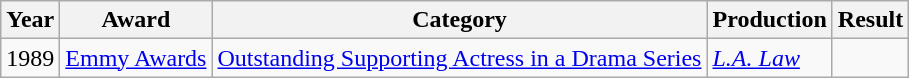<table class="wikitable sortable">
<tr>
<th>Year</th>
<th>Award</th>
<th>Category</th>
<th>Production</th>
<th>Result</th>
</tr>
<tr>
<td>1989</td>
<td><a href='#'>Emmy Awards</a></td>
<td><a href='#'>Outstanding Supporting Actress in a Drama Series</a></td>
<td><em><a href='#'>L.A. Law</a></em></td>
<td></td>
</tr>
</table>
